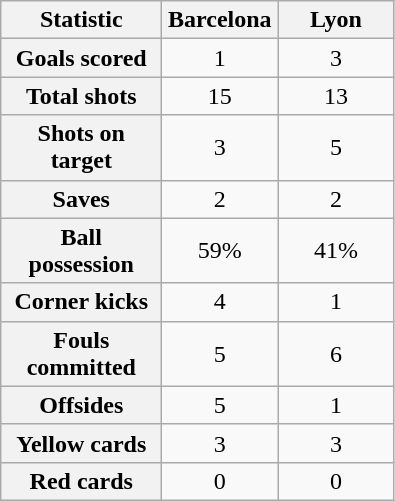<table class="wikitable plainrowheaders" style="text-align:center">
<tr>
<th scope="col" style="width:100px">Statistic</th>
<th scope="col" style="width:70px">Barcelona</th>
<th scope="col" style="width:70px">Lyon</th>
</tr>
<tr>
<th scope=row>Goals scored</th>
<td>1</td>
<td>3</td>
</tr>
<tr>
<th scope=row>Total shots</th>
<td>15</td>
<td>13</td>
</tr>
<tr>
<th scope=row>Shots on target</th>
<td>3</td>
<td>5</td>
</tr>
<tr>
<th scope=row>Saves</th>
<td>2</td>
<td>2</td>
</tr>
<tr>
<th scope=row>Ball possession</th>
<td>59%</td>
<td>41%</td>
</tr>
<tr>
<th scope=row>Corner kicks</th>
<td>4</td>
<td>1</td>
</tr>
<tr>
<th scope=row>Fouls committed</th>
<td>5</td>
<td>6</td>
</tr>
<tr>
<th scope=row>Offsides</th>
<td>5</td>
<td>1</td>
</tr>
<tr>
<th scope=row>Yellow cards</th>
<td>3</td>
<td>3</td>
</tr>
<tr>
<th scope=row>Red cards</th>
<td>0</td>
<td>0</td>
</tr>
</table>
